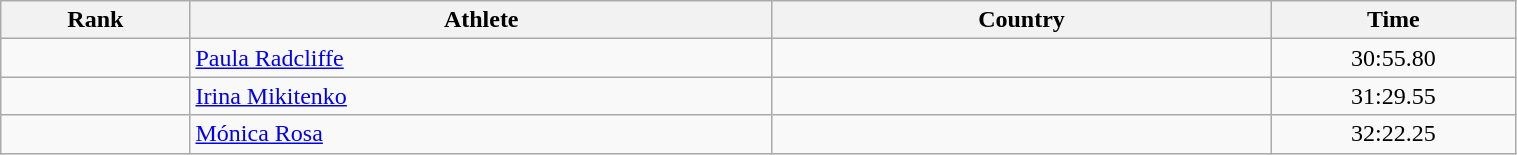<table class="wikitable" width=80% style="font-size:100%; text-align:left;">
<tr>
<th width = 60>Rank</th>
<th width = 200>Athlete</th>
<th width = 170>Country</th>
<th width = 80>Time</th>
</tr>
<tr>
<td align=center></td>
<td><a href='#'>Paula Radcliffe</a></td>
<td></td>
<td align=center>30:55.80</td>
</tr>
<tr>
<td align=center></td>
<td><a href='#'>Irina Mikitenko</a></td>
<td></td>
<td align=center>31:29.55</td>
</tr>
<tr>
<td align=center></td>
<td><a href='#'>Mónica Rosa</a></td>
<td></td>
<td align=center>32:22.25</td>
</tr>
</table>
